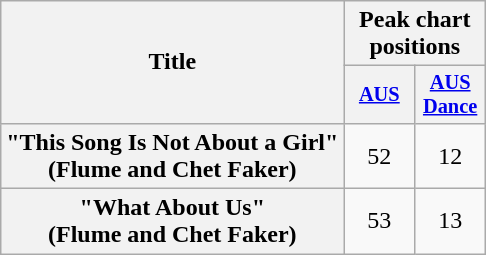<table class="wikitable plainrowheaders" style="text-align:center;" border="1">
<tr>
<th scope="col" rowspan="2">Title</th>
<th scope="col" colspan="2">Peak chart positions</th>
</tr>
<tr>
<th scope="col" style="width:3em;font-size:85%;"><a href='#'>AUS</a><br></th>
<th scope="col" style="width:3em;font-size:85%;"><a href='#'>AUS<br>Dance</a><br></th>
</tr>
<tr>
<th scope="row">"This Song Is Not About a Girl"<br><span>(Flume and Chet Faker)</span></th>
<td>52</td>
<td>12</td>
</tr>
<tr>
<th scope="row">"What About Us"<br><span>(Flume and Chet Faker)</span></th>
<td>53</td>
<td>13</td>
</tr>
</table>
